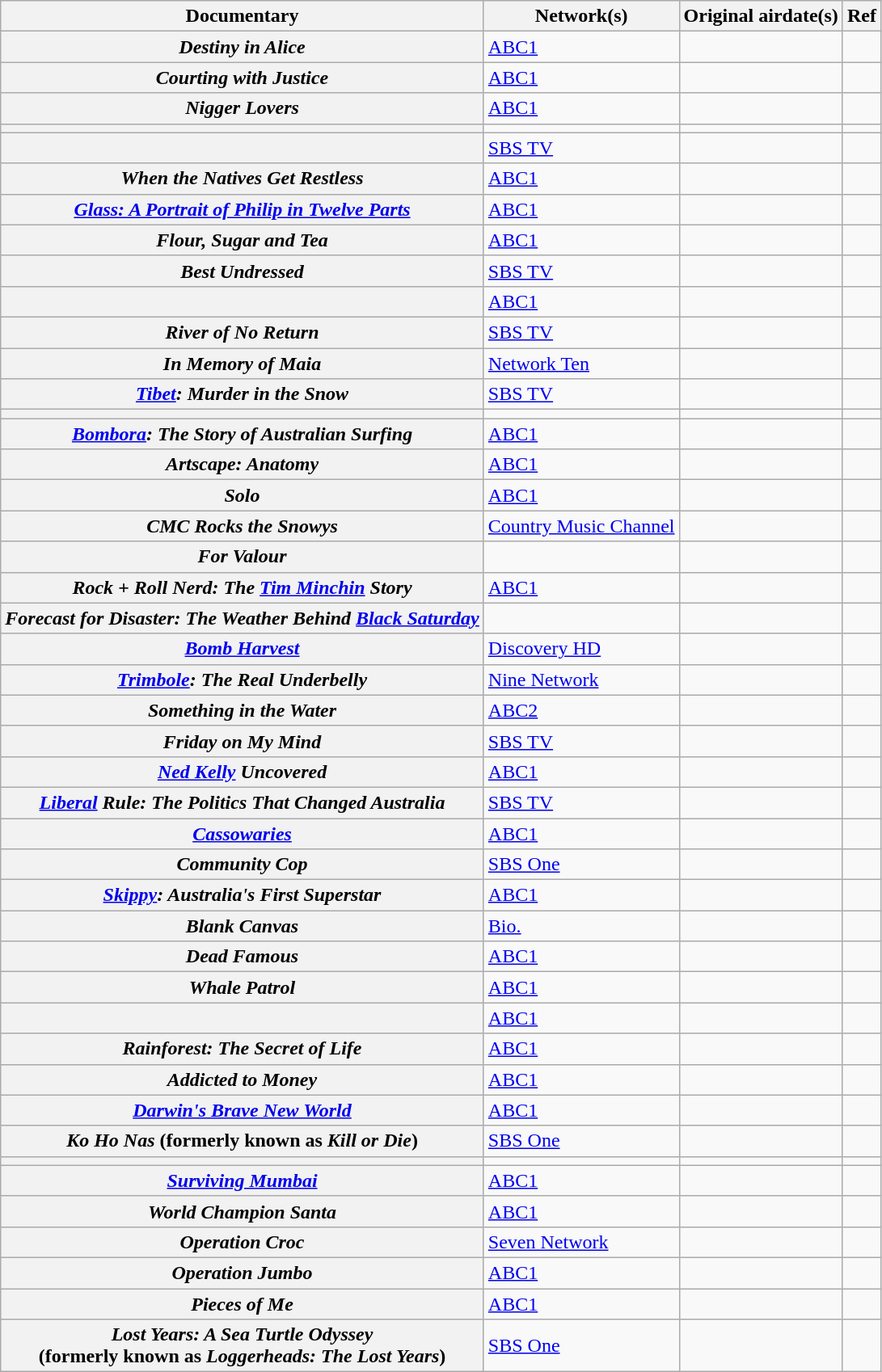<table class="wikitable plainrowheaders sortable">
<tr>
<th scope="col">Documentary</th>
<th scope="col">Network(s)</th>
<th scope="col">Original airdate(s)</th>
<th scope="col" class="unsortable">Ref</th>
</tr>
<tr>
<th scope="row"><em>Destiny in Alice</em></th>
<td><a href='#'>ABC1</a></td>
<td align=center></td>
<td align=center></td>
</tr>
<tr>
<th scope="row"><em>Courting with Justice</em></th>
<td><a href='#'>ABC1</a></td>
<td align=center></td>
<td align=center></td>
</tr>
<tr>
<th scope="row"><em>Nigger Lovers</em></th>
<td><a href='#'>ABC1</a></td>
<td align=center></td>
<td align=center></td>
</tr>
<tr>
<th scope="row"></th>
<td></td>
<td align=center></td>
<td align=center></td>
</tr>
<tr>
<th scope="row"></th>
<td><a href='#'>SBS TV</a></td>
<td align=center></td>
<td align=center></td>
</tr>
<tr>
<th scope="row"><em>When the Natives Get Restless</em></th>
<td><a href='#'>ABC1</a></td>
<td align=center></td>
<td align=center></td>
</tr>
<tr>
<th scope="row"><em><a href='#'>Glass: A Portrait of Philip in Twelve Parts</a></em></th>
<td><a href='#'>ABC1</a></td>
<td align=center></td>
<td align=center></td>
</tr>
<tr>
<th scope="row"><em>Flour, Sugar and Tea</em></th>
<td><a href='#'>ABC1</a></td>
<td align=center></td>
<td align=center></td>
</tr>
<tr>
<th scope="row"><em>Best Undressed</em></th>
<td><a href='#'>SBS TV</a></td>
<td align=center></td>
<td align=center></td>
</tr>
<tr>
<th scope="row"></th>
<td><a href='#'>ABC1</a></td>
<td align=center></td>
<td align=center></td>
</tr>
<tr>
<th scope="row"><em>River of No Return</em></th>
<td><a href='#'>SBS TV</a></td>
<td align=center></td>
<td align=center></td>
</tr>
<tr>
<th scope="row"><em>In Memory of Maia</em></th>
<td><a href='#'>Network Ten</a></td>
<td align=center></td>
<td align=center></td>
</tr>
<tr>
<th scope="row"><em><a href='#'>Tibet</a>: Murder in the Snow</em></th>
<td><a href='#'>SBS TV</a></td>
<td align=center></td>
<td align=center></td>
</tr>
<tr>
<th scope="row"></th>
<td></td>
<td align=center></td>
<td align=center></td>
</tr>
<tr>
<th scope="row"><em><a href='#'>Bombora</a>: The Story of Australian Surfing</em></th>
<td><a href='#'>ABC1</a></td>
<td align=center></td>
<td align=center></td>
</tr>
<tr>
<th scope="row"><em>Artscape: Anatomy</em></th>
<td><a href='#'>ABC1</a></td>
<td align=center></td>
<td align=center></td>
</tr>
<tr>
<th scope="row"><em>Solo</em></th>
<td><a href='#'>ABC1</a></td>
<td align=center></td>
<td align=center></td>
</tr>
<tr>
<th scope="row"><em>CMC Rocks the Snowys</em></th>
<td><a href='#'>Country Music Channel</a></td>
<td align=center></td>
<td align=center></td>
</tr>
<tr>
<th scope="row"><em>For Valour</em></th>
<td></td>
<td align=center></td>
<td align=center></td>
</tr>
<tr>
<th scope="row"><em>Rock + Roll Nerd: The <a href='#'>Tim Minchin</a> Story</em></th>
<td><a href='#'>ABC1</a></td>
<td align=center></td>
<td align=center></td>
</tr>
<tr>
<th scope="row"><em>Forecast for Disaster: The Weather Behind <a href='#'>Black Saturday</a></em></th>
<td></td>
<td align=center></td>
<td align=center></td>
</tr>
<tr>
<th scope="row"><em><a href='#'>Bomb Harvest</a></em></th>
<td><a href='#'>Discovery HD</a></td>
<td align=center></td>
<td align=center></td>
</tr>
<tr>
<th scope="row"><em><a href='#'>Trimbole</a>: The Real Underbelly</em></th>
<td><a href='#'>Nine Network</a></td>
<td align=center></td>
<td align=center></td>
</tr>
<tr>
<th scope="row"><em>Something in the Water</em></th>
<td><a href='#'>ABC2</a></td>
<td align=center></td>
<td align=center></td>
</tr>
<tr>
<th scope="row"><em>Friday on My Mind</em></th>
<td><a href='#'>SBS TV</a></td>
<td align=center></td>
<td align=center></td>
</tr>
<tr>
<th scope="row"><em><a href='#'>Ned Kelly</a> Uncovered</em></th>
<td><a href='#'>ABC1</a></td>
<td align=center></td>
<td align=center></td>
</tr>
<tr>
<th scope="row"><em><a href='#'>Liberal</a> Rule: The Politics That Changed Australia</em></th>
<td><a href='#'>SBS TV</a></td>
<td align=center></td>
<td align=center></td>
</tr>
<tr>
<th scope="row"><em><a href='#'>Cassowaries</a></em></th>
<td><a href='#'>ABC1</a></td>
<td align=center></td>
<td align=center></td>
</tr>
<tr>
<th scope="row"><em>Community Cop</em></th>
<td><a href='#'>SBS One</a></td>
<td align=center></td>
<td align=center></td>
</tr>
<tr>
<th scope="row"><em><a href='#'>Skippy</a>: Australia's First Superstar</em></th>
<td><a href='#'>ABC1</a></td>
<td align=center></td>
<td align=center></td>
</tr>
<tr>
<th scope="row"><em>Blank Canvas</em></th>
<td><a href='#'>Bio.</a></td>
<td align=center></td>
<td align=center></td>
</tr>
<tr>
<th scope="row"><em>Dead Famous</em></th>
<td><a href='#'>ABC1</a></td>
<td align=center></td>
<td align=center></td>
</tr>
<tr>
<th scope="row"><em>Whale Patrol</em></th>
<td><a href='#'>ABC1</a></td>
<td align=center></td>
<td align=center></td>
</tr>
<tr>
<th scope="row"></th>
<td><a href='#'>ABC1</a></td>
<td align=center></td>
<td align=center></td>
</tr>
<tr>
<th scope="row"><em>Rainforest: The Secret of Life</em></th>
<td><a href='#'>ABC1</a></td>
<td align=center></td>
<td align=center></td>
</tr>
<tr>
<th scope="row"><em>Addicted to Money</em></th>
<td><a href='#'>ABC1</a></td>
<td align=center></td>
<td align=center></td>
</tr>
<tr>
<th scope="row"><em><a href='#'>Darwin's Brave New World</a></em></th>
<td><a href='#'>ABC1</a></td>
<td align=center></td>
<td align=center></td>
</tr>
<tr>
<th scope="row"><em>Ko Ho Nas</em> (formerly known as <em>Kill or Die</em>)</th>
<td><a href='#'>SBS One</a></td>
<td align=center></td>
<td align=center></td>
</tr>
<tr>
<th scope="row"></th>
<td></td>
<td align=center></td>
<td align=center></td>
</tr>
<tr>
<th scope="row"><em><a href='#'>Surviving Mumbai</a></em></th>
<td><a href='#'>ABC1</a></td>
<td align=center></td>
<td align=center></td>
</tr>
<tr>
<th scope="row"><em>World Champion Santa</em></th>
<td><a href='#'>ABC1</a></td>
<td align=center></td>
<td align=center></td>
</tr>
<tr>
<th scope="row"><em>Operation Croc</em></th>
<td><a href='#'>Seven Network</a></td>
<td align=center></td>
<td align=center></td>
</tr>
<tr>
<th scope="row"><em>Operation Jumbo</em></th>
<td><a href='#'>ABC1</a></td>
<td align=center></td>
<td align=center></td>
</tr>
<tr>
<th scope="row"><em>Pieces of Me</em></th>
<td><a href='#'>ABC1</a></td>
<td align=center></td>
<td align=center></td>
</tr>
<tr>
<th scope="row"><em>Lost Years: A Sea Turtle Odyssey</em><br>(formerly known as <em>Loggerheads: The Lost Years</em>)</th>
<td><a href='#'>SBS One</a></td>
<td align=center></td>
<td align=center></td>
</tr>
</table>
